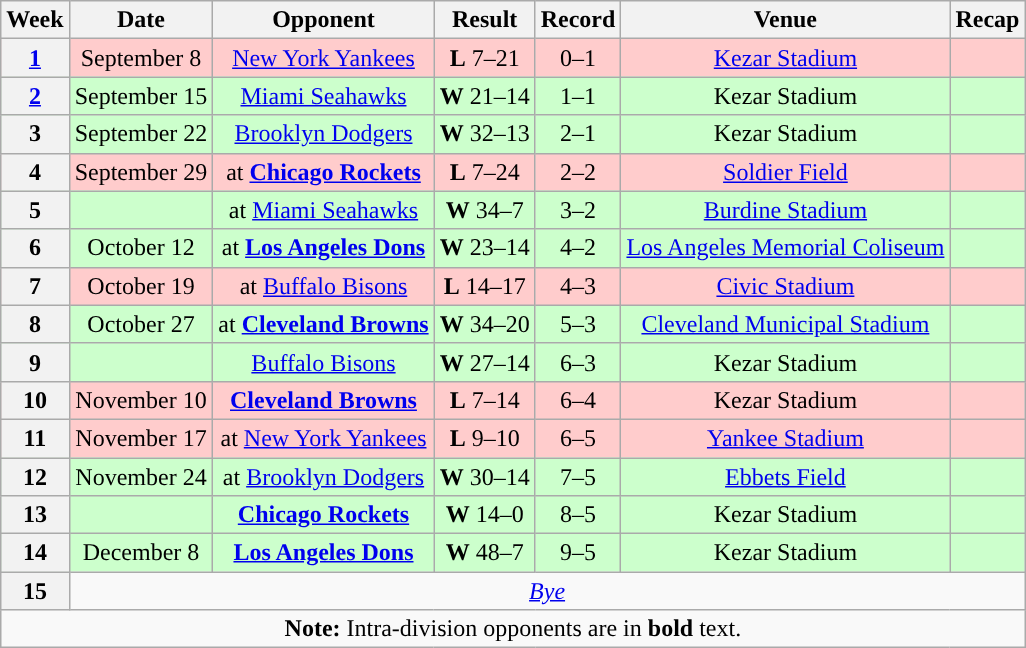<table class="wikitable" style="text-align:center">
<tr>
<th>Week</th>
<th>Date</th>
<th>Opponent</th>
<th>Result</th>
<th>Record</th>
<th>Venue</th>
<th>Recap</th>
</tr>
<tr style="background:#fcc">
<th><a href='#'>1</a></th>
<td>September 8</td>
<td><a href='#'>New York Yankees</a></td>
<td><strong>L</strong> 7–21</td>
<td>0–1</td>
<td><a href='#'>Kezar Stadium</a></td>
<td></td>
</tr>
<tr style="background:#cfc">
<th><a href='#'>2</a></th>
<td>September 15</td>
<td><a href='#'>Miami Seahawks</a></td>
<td><strong>W</strong> 21–14</td>
<td>1–1</td>
<td>Kezar Stadium</td>
<td></td>
</tr>
<tr style="background:#cfc">
<th>3</th>
<td>September 22</td>
<td><a href='#'>Brooklyn Dodgers</a></td>
<td><strong>W</strong> 32–13</td>
<td>2–1</td>
<td>Kezar Stadium</td>
<td></td>
</tr>
<tr style="background:#fcc">
<th>4</th>
<td>September 29</td>
<td>at <strong><a href='#'>Chicago Rockets</a></strong></td>
<td><strong>L</strong> 7–24</td>
<td>2–2</td>
<td><a href='#'>Soldier Field</a></td>
<td></td>
</tr>
<tr style="background:#cfc">
<th>5</th>
<td></td>
<td>at <a href='#'>Miami Seahawks</a></td>
<td><strong>W</strong> 34–7</td>
<td>3–2</td>
<td><a href='#'>Burdine Stadium</a></td>
<td></td>
</tr>
<tr style="background:#cfc">
<th>6</th>
<td>October 12</td>
<td>at <strong><a href='#'>Los Angeles Dons</a></strong></td>
<td><strong>W</strong> 23–14</td>
<td>4–2</td>
<td><a href='#'>Los Angeles Memorial Coliseum</a></td>
<td></td>
</tr>
<tr style="background:#fcc">
<th>7</th>
<td>October 19</td>
<td>at <a href='#'>Buffalo Bisons</a></td>
<td><strong>L</strong> 14–17</td>
<td>4–3</td>
<td><a href='#'>Civic Stadium</a></td>
<td></td>
</tr>
<tr style="background:#cfc">
<th>8</th>
<td>October 27</td>
<td>at <strong><a href='#'>Cleveland Browns</a></strong></td>
<td><strong>W</strong> 34–20</td>
<td>5–3</td>
<td><a href='#'>Cleveland Municipal Stadium</a></td>
<td></td>
</tr>
<tr style="background:#cfc">
<th>9</th>
<td></td>
<td><a href='#'>Buffalo Bisons</a></td>
<td><strong>W</strong> 27–14</td>
<td>6–3</td>
<td>Kezar Stadium</td>
<td></td>
</tr>
<tr style="background:#fcc">
<th>10</th>
<td>November 10</td>
<td><strong><a href='#'>Cleveland Browns</a></strong></td>
<td><strong>L</strong> 7–14</td>
<td>6–4</td>
<td>Kezar Stadium</td>
<td></td>
</tr>
<tr style="background:#fcc">
<th>11</th>
<td>November 17</td>
<td>at <a href='#'>New York Yankees</a></td>
<td><strong>L</strong> 9–10</td>
<td>6–5</td>
<td><a href='#'>Yankee Stadium</a></td>
<td></td>
</tr>
<tr style="background:#cfc">
<th>12</th>
<td>November 24</td>
<td>at <a href='#'>Brooklyn Dodgers</a></td>
<td><strong>W</strong> 30–14</td>
<td>7–5</td>
<td><a href='#'>Ebbets Field</a></td>
<td></td>
</tr>
<tr style="background:#cfc">
<th>13</th>
<td></td>
<td><strong><a href='#'>Chicago Rockets</a></strong></td>
<td><strong>W</strong> 14–0</td>
<td>8–5</td>
<td>Kezar Stadium</td>
<td></td>
</tr>
<tr style="background:#cfc">
<th>14</th>
<td>December 8</td>
<td><strong><a href='#'>Los Angeles Dons</a></strong></td>
<td><strong>W</strong> 48–7</td>
<td>9–5</td>
<td>Kezar Stadium</td>
<td></td>
</tr>
<tr>
<th>15</th>
<td colspan="6"><em><a href='#'>Bye</a></em></td>
</tr>
<tr>
<td colspan="8"><strong>Note:</strong> Intra-division opponents are in <strong>bold</strong> text.</td>
</tr>
</table>
